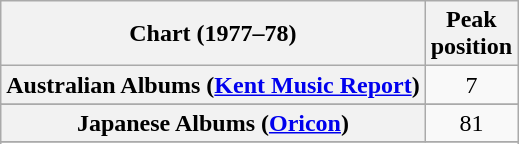<table class="wikitable sortable plainrowheaders" style="text-align:center">
<tr>
<th scope="col">Chart (1977–78)</th>
<th scope="col">Peak<br>position</th>
</tr>
<tr>
<th scope="row">Australian Albums (<a href='#'>Kent Music Report</a>)</th>
<td>7</td>
</tr>
<tr>
</tr>
<tr>
</tr>
<tr>
</tr>
<tr>
</tr>
<tr>
<th scope="row">Japanese Albums (<a href='#'>Oricon</a>)</th>
<td align="center">81</td>
</tr>
<tr>
</tr>
<tr>
</tr>
<tr>
</tr>
<tr>
</tr>
</table>
